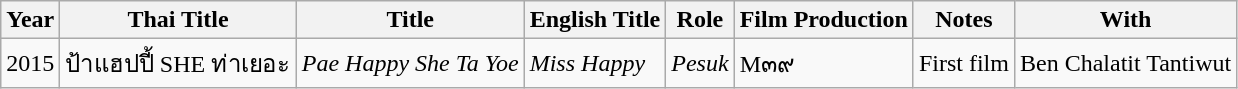<table class="wikitable" style="font-size: 100%;">
<tr>
<th>Year</th>
<th>Thai Title</th>
<th>Title</th>
<th>English Title</th>
<th>Role</th>
<th>Film Production</th>
<th>Notes</th>
<th>With</th>
</tr>
<tr>
<td>2015</td>
<td>ป้าแฮปปี้ SHE ท่าเยอะ</td>
<td><em>Pae Happy She Ta Yoe</em></td>
<td><em>Miss Happy</em></td>
<td><em>Pesuk</em></td>
<td>M๓๙</td>
<td>First film</td>
<td>Ben Chalatit Tantiwut</td>
</tr>
</table>
